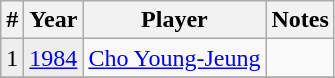<table class="wikitable">
<tr>
<th>#</th>
<th>Year</th>
<th>Player</th>
<th>Notes</th>
</tr>
<tr>
<td style="background:#eeeeee">1</td>
<td style="background:#eeeeee"><a href='#'>1984</a></td>
<td> <a href='#'>Cho Young-Jeung</a></td>
<td></td>
</tr>
<tr>
</tr>
</table>
